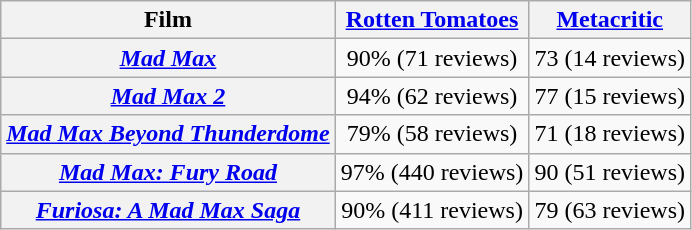<table class="wikitable plainrowheaders" style="text-align:center;">
<tr>
<th>Film</th>
<th><a href='#'>Rotten Tomatoes</a></th>
<th><a href='#'>Metacritic</a></th>
</tr>
<tr>
<th scope="row"><em><a href='#'>Mad Max</a></em></th>
<td>90% (71 reviews)</td>
<td>73 (14 reviews)</td>
</tr>
<tr>
<th scope="row"><em><a href='#'>Mad Max 2</a></em></th>
<td>94% (62 reviews)</td>
<td>77 (15 reviews)</td>
</tr>
<tr>
<th scope="row"><em><a href='#'>Mad Max Beyond Thunderdome</a></em></th>
<td>79% (58 reviews)</td>
<td>71 (18 reviews)</td>
</tr>
<tr>
<th scope="row"><em><a href='#'>Mad Max: Fury Road</a></em></th>
<td>97% (440 reviews)</td>
<td>90 (51 reviews)</td>
</tr>
<tr>
<th scope="row"><em><a href='#'>Furiosa: A Mad Max Saga</a></em></th>
<td>90% (411 reviews)</td>
<td>79 (63 reviews)</td>
</tr>
</table>
